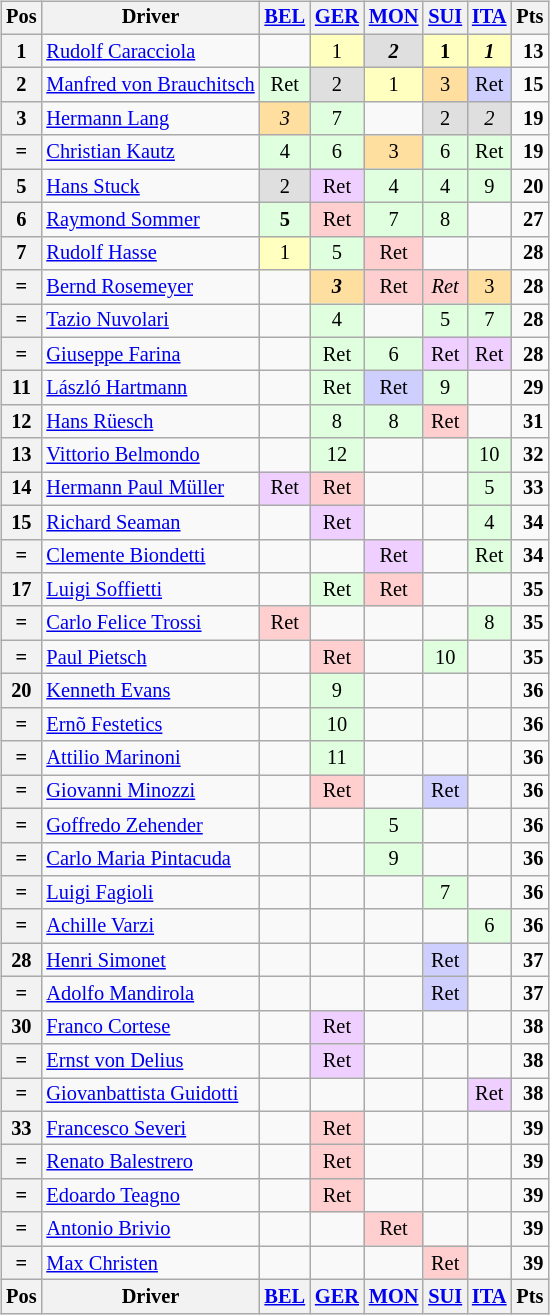<table>
<tr>
<td><br><table class="wikitable" style="font-size: 85%; text-align:center">
<tr valign="top">
<th valign="middle">Pos</th>
<th valign="middle">Driver</th>
<th><a href='#'>BEL</a><br></th>
<th><a href='#'>GER</a><br></th>
<th><a href='#'>MON</a><br></th>
<th><a href='#'>SUI</a><br></th>
<th><a href='#'>ITA</a><br></th>
<th valign="middle">Pts</th>
</tr>
<tr>
<th>1</th>
<td align="left"> <a href='#'>Rudolf Caracciola</a></td>
<td></td>
<td style="background:#ffffbf;">1</td>
<td style="background:#dfdfdf;"><strong><em>2</em></strong></td>
<td style="background:#ffffbf;"><strong>1</strong></td>
<td style="background:#ffffbf;"><strong><em>1</em></strong></td>
<td align="right"><strong>13</strong></td>
</tr>
<tr>
<th>2</th>
<td align="left"> <a href='#'>Manfred von Brauchitsch</a></td>
<td style="background:#dfffdf;">Ret</td>
<td style="background:#dfdfdf;">2</td>
<td style="background:#ffffbf;">1</td>
<td style="background:#ffdf9f;">3</td>
<td style="background:#cfcfff;">Ret</td>
<td align="right"><strong>15</strong></td>
</tr>
<tr>
<th>3</th>
<td align="left"> <a href='#'>Hermann Lang</a></td>
<td style="background:#ffdf9f;"><em>3</em></td>
<td style="background:#dfffdf;">7</td>
<td></td>
<td style="background:#dfdfdf;">2</td>
<td style="background:#dfdfdf;"><em>2</em></td>
<td align="right"><strong>19</strong></td>
</tr>
<tr>
<th>=</th>
<td align="left"> <a href='#'>Christian Kautz</a></td>
<td style="background:#dfffdf;">4</td>
<td style="background:#dfffdf;">6</td>
<td style="background:#ffdf9f;">3</td>
<td style="background:#dfffdf;">6</td>
<td style="background:#dfffdf;">Ret</td>
<td align="right"><strong>19</strong></td>
</tr>
<tr>
<th>5</th>
<td align="left"> <a href='#'>Hans Stuck</a></td>
<td style="background:#dfdfdf;">2</td>
<td style="background:#efcfff;">Ret</td>
<td style="background:#dfffdf;">4</td>
<td style="background:#dfffdf;">4</td>
<td style="background:#dfffdf;">9</td>
<td align="right"><strong>20</strong></td>
</tr>
<tr>
<th>6</th>
<td align="left"> <a href='#'>Raymond Sommer</a></td>
<td style="background:#dfffdf;"><strong>5</strong></td>
<td style="background:#ffcfcf;">Ret</td>
<td style="background:#dfffdf;">7</td>
<td style="background:#dfffdf;">8</td>
<td></td>
<td align="right"><strong>27</strong></td>
</tr>
<tr>
<th>7</th>
<td align="left"> <a href='#'>Rudolf Hasse</a></td>
<td style="background:#ffffbf;">1</td>
<td style="background:#dfffdf;">5</td>
<td style="background:#ffcfcf;">Ret</td>
<td></td>
<td></td>
<td align="right"><strong>28</strong></td>
</tr>
<tr>
<th>=</th>
<td align="left"> <a href='#'>Bernd Rosemeyer</a></td>
<td></td>
<td style="background:#ffdf9f;"><strong><em>3</em></strong></td>
<td style="background:#ffcfcf;">Ret</td>
<td style="background:#ffcfcf;"><em>Ret</em></td>
<td style="background:#ffdf9f;">3</td>
<td align="right"><strong>28</strong></td>
</tr>
<tr>
<th>=</th>
<td align="left"> <a href='#'>Tazio Nuvolari</a></td>
<td></td>
<td style="background:#dfffdf;">4</td>
<td></td>
<td style="background:#dfffdf;">5</td>
<td style="background:#dfffdf;">7</td>
<td align="right"><strong>28</strong></td>
</tr>
<tr>
<th>=</th>
<td align="left"> <a href='#'>Giuseppe Farina</a></td>
<td></td>
<td style="background:#dfffdf;">Ret</td>
<td style="background:#dfffdf;">6</td>
<td style="background:#efcfff;">Ret</td>
<td style="background:#efcfff;">Ret</td>
<td align="right"><strong>28</strong></td>
</tr>
<tr>
<th>11</th>
<td align="left"> <a href='#'>László Hartmann</a></td>
<td></td>
<td style="background:#dfffdf;">Ret</td>
<td style="background:#cfcfff;">Ret</td>
<td style="background:#dfffdf;">9</td>
<td></td>
<td align="right"><strong>29</strong></td>
</tr>
<tr>
<th>12</th>
<td align="left"> <a href='#'>Hans Rüesch</a></td>
<td></td>
<td style="background:#dfffdf;">8</td>
<td style="background:#dfffdf;">8</td>
<td style="background:#ffcfcf;">Ret</td>
<td></td>
<td align="right"><strong>31</strong></td>
</tr>
<tr>
<th>13</th>
<td align="left"> <a href='#'>Vittorio Belmondo</a></td>
<td></td>
<td style="background:#dfffdf;">12</td>
<td></td>
<td></td>
<td style="background:#dfffdf;">10</td>
<td align="right"><strong>32</strong></td>
</tr>
<tr>
<th>14</th>
<td align="left"> <a href='#'>Hermann Paul Müller</a></td>
<td style="background:#efcfff;">Ret</td>
<td style="background:#ffcfcf;">Ret</td>
<td></td>
<td></td>
<td style="background:#dfffdf;">5</td>
<td align="right"><strong>33</strong></td>
</tr>
<tr>
<th>15</th>
<td align="left"> <a href='#'>Richard Seaman</a></td>
<td></td>
<td style="background:#efcfff;">Ret</td>
<td></td>
<td></td>
<td style="background:#dfffdf;">4</td>
<td align="right"><strong>34</strong></td>
</tr>
<tr>
<th>=</th>
<td align="left"> <a href='#'>Clemente Biondetti</a></td>
<td></td>
<td></td>
<td style="background:#efcfff;">Ret</td>
<td></td>
<td style="background:#dfffdf;">Ret</td>
<td align="right"><strong>34</strong></td>
</tr>
<tr>
<th>17</th>
<td align="left"> <a href='#'>Luigi Soffietti</a></td>
<td></td>
<td style="background:#dfffdf;">Ret</td>
<td style="background:#ffcfcf;">Ret</td>
<td></td>
<td></td>
<td align="right"><strong>35</strong></td>
</tr>
<tr>
<th>=</th>
<td align="left"> <a href='#'>Carlo Felice Trossi</a></td>
<td style="background:#ffcfcf;">Ret</td>
<td></td>
<td></td>
<td></td>
<td style="background:#dfffdf;">8</td>
<td align="right"><strong>35</strong></td>
</tr>
<tr>
<th>=</th>
<td align="left"> <a href='#'>Paul Pietsch</a></td>
<td></td>
<td style="background:#ffcfcf;">Ret</td>
<td></td>
<td style="background:#dfffdf;">10</td>
<td></td>
<td align="right"><strong>35</strong></td>
</tr>
<tr>
<th>20</th>
<td align="left"> <a href='#'>Kenneth Evans</a></td>
<td></td>
<td style="background:#dfffdf;">9</td>
<td></td>
<td></td>
<td></td>
<td align="right"><strong>36</strong></td>
</tr>
<tr>
<th>=</th>
<td align="left"> <a href='#'>Ernõ Festetics</a></td>
<td></td>
<td style="background:#dfffdf;">10</td>
<td></td>
<td></td>
<td></td>
<td align="right"><strong>36</strong></td>
</tr>
<tr>
<th>=</th>
<td align="left"> <a href='#'>Attilio Marinoni</a></td>
<td></td>
<td style="background:#dfffdf;">11</td>
<td></td>
<td></td>
<td></td>
<td align="right"><strong>36</strong></td>
</tr>
<tr>
<th>=</th>
<td align="left"> <a href='#'>Giovanni Minozzi</a></td>
<td></td>
<td style="background:#ffcfcf;">Ret</td>
<td></td>
<td style="background:#cfcfff;">Ret</td>
<td></td>
<td align="right"><strong>36</strong></td>
</tr>
<tr>
<th>=</th>
<td align="left"> <a href='#'>Goffredo Zehender</a></td>
<td></td>
<td></td>
<td style="background:#dfffdf;">5</td>
<td></td>
<td></td>
<td align="right"><strong>36</strong></td>
</tr>
<tr>
<th>=</th>
<td align="left"> <a href='#'>Carlo Maria Pintacuda</a></td>
<td></td>
<td></td>
<td style="background:#dfffdf;">9</td>
<td></td>
<td></td>
<td align="right"><strong>36</strong></td>
</tr>
<tr>
<th>=</th>
<td align="left"> <a href='#'>Luigi Fagioli</a></td>
<td></td>
<td></td>
<td></td>
<td style="background:#dfffdf;">7</td>
<td></td>
<td align="right"><strong>36</strong></td>
</tr>
<tr>
<th>=</th>
<td align="left"> <a href='#'>Achille Varzi</a></td>
<td></td>
<td></td>
<td></td>
<td></td>
<td style="background:#dfffdf;">6</td>
<td align="right"><strong>36</strong></td>
</tr>
<tr>
<th>28</th>
<td align="left"> <a href='#'>Henri Simonet</a></td>
<td></td>
<td></td>
<td></td>
<td style="background:#cfcfff;">Ret</td>
<td></td>
<td align="right"><strong>37</strong></td>
</tr>
<tr>
<th>=</th>
<td align="left"> <a href='#'>Adolfo Mandirola</a></td>
<td></td>
<td></td>
<td></td>
<td style="background:#cfcfff;">Ret</td>
<td></td>
<td align="right"><strong>37</strong></td>
</tr>
<tr>
<th>30</th>
<td align="left"> <a href='#'>Franco Cortese</a></td>
<td></td>
<td style="background:#efcfff;">Ret</td>
<td></td>
<td></td>
<td></td>
<td align="right"><strong>38</strong></td>
</tr>
<tr>
<th>=</th>
<td align="left"> <a href='#'>Ernst von Delius</a></td>
<td></td>
<td style="background:#efcfff;">Ret</td>
<td></td>
<td></td>
<td></td>
<td align="right"><strong>38</strong></td>
</tr>
<tr>
<th>=</th>
<td align="left"> <a href='#'>Giovanbattista Guidotti</a></td>
<td></td>
<td></td>
<td></td>
<td></td>
<td style="background:#efcfff;">Ret</td>
<td align="right"><strong>38</strong></td>
</tr>
<tr>
<th>33</th>
<td align="left"> <a href='#'>Francesco Severi</a></td>
<td></td>
<td style="background:#ffcfcf;">Ret</td>
<td></td>
<td></td>
<td></td>
<td align="right"><strong>39</strong></td>
</tr>
<tr>
<th>=</th>
<td align="left"> <a href='#'>Renato Balestrero</a></td>
<td></td>
<td style="background:#ffcfcf;">Ret</td>
<td></td>
<td></td>
<td></td>
<td align="right"><strong>39</strong></td>
</tr>
<tr>
<th>=</th>
<td align="left"> <a href='#'>Edoardo Teagno</a></td>
<td></td>
<td style="background:#ffcfcf;">Ret</td>
<td></td>
<td></td>
<td></td>
<td align="right"><strong>39</strong></td>
</tr>
<tr>
<th>=</th>
<td align="left"> <a href='#'>Antonio Brivio</a></td>
<td></td>
<td></td>
<td style="background:#ffcfcf;">Ret</td>
<td></td>
<td></td>
<td align="right"><strong>39</strong></td>
</tr>
<tr>
<th>=</th>
<td align="left"> <a href='#'>Max Christen</a></td>
<td></td>
<td></td>
<td></td>
<td style="background:#ffcfcf;">Ret</td>
<td></td>
<td align="right"><strong>39</strong></td>
</tr>
<tr valign="top">
<th valign="middle">Pos</th>
<th valign="middle">Driver</th>
<th><a href='#'>BEL</a><br></th>
<th><a href='#'>GER</a><br></th>
<th><a href='#'>MON</a><br></th>
<th><a href='#'>SUI</a><br></th>
<th><a href='#'>ITA</a><br></th>
<th valign="middle">Pts</th>
</tr>
</table>
</td>
<td valign="top"><br></td>
</tr>
</table>
